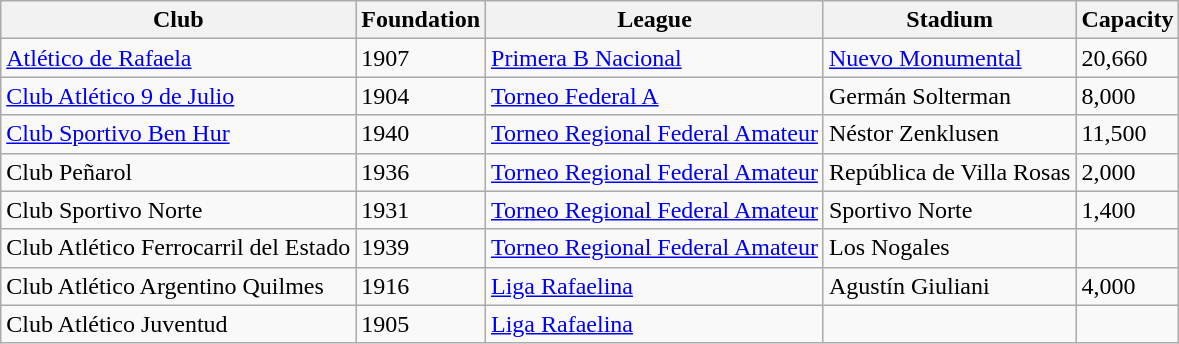<table class="wikitable sortable">
<tr>
<th>Club</th>
<th>Foundation</th>
<th>League</th>
<th>Stadium</th>
<th>Capacity</th>
</tr>
<tr>
<td><a href='#'>Atlético de Rafaela</a></td>
<td>1907</td>
<td><a href='#'>Primera B Nacional</a></td>
<td><a href='#'>Nuevo Monumental</a></td>
<td>20,660</td>
</tr>
<tr>
<td><a href='#'>Club Atlético 9 de Julio</a></td>
<td>1904</td>
<td><a href='#'>Torneo Federal A</a></td>
<td>Germán Solterman</td>
<td>8,000</td>
</tr>
<tr>
<td><a href='#'>Club Sportivo Ben Hur</a></td>
<td>1940</td>
<td><a href='#'>Torneo Regional Federal Amateur</a></td>
<td>Néstor Zenklusen</td>
<td>11,500</td>
</tr>
<tr>
<td>Club Peñarol</td>
<td>1936</td>
<td><a href='#'>Torneo Regional Federal Amateur</a></td>
<td>República de Villa Rosas</td>
<td>2,000</td>
</tr>
<tr>
<td>Club Sportivo Norte</td>
<td>1931</td>
<td><a href='#'>Torneo Regional Federal Amateur</a></td>
<td>Sportivo Norte</td>
<td>1,400</td>
</tr>
<tr>
<td>Club Atlético Ferrocarril del Estado</td>
<td>1939</td>
<td><a href='#'>Torneo Regional Federal Amateur</a></td>
<td>Los Nogales</td>
<td></td>
</tr>
<tr>
<td>Club Atlético Argentino Quilmes</td>
<td>1916</td>
<td><a href='#'>Liga Rafaelina</a></td>
<td>Agustín Giuliani</td>
<td>4,000</td>
</tr>
<tr>
<td>Club Atlético Juventud</td>
<td>1905</td>
<td><a href='#'>Liga Rafaelina</a></td>
<td></td>
<td></td>
</tr>
</table>
